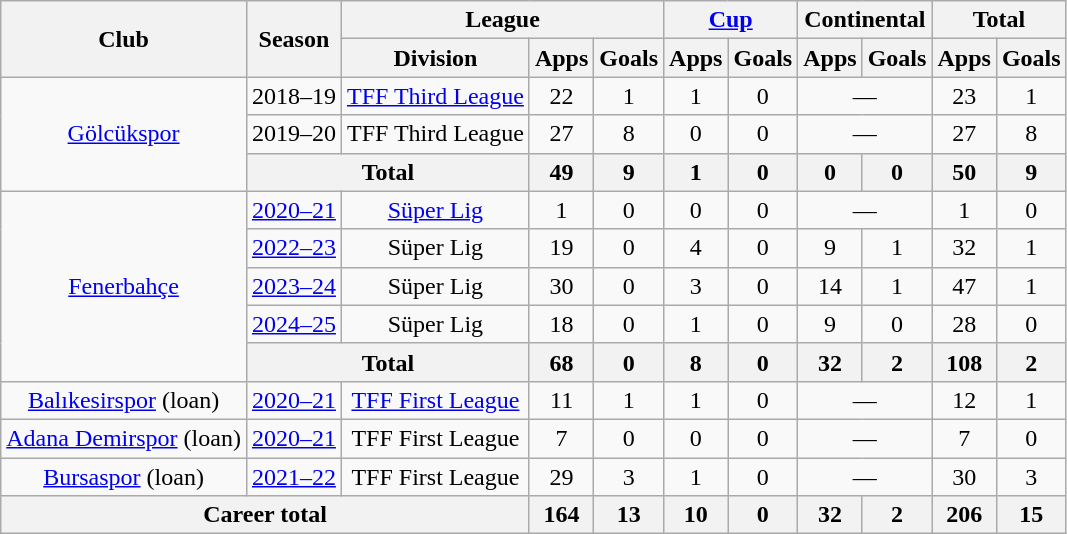<table class="wikitable" style="text-align:center">
<tr>
<th rowspan="2">Club</th>
<th rowspan="2">Season</th>
<th colspan="3">League</th>
<th colspan="2"><a href='#'>Cup</a></th>
<th colspan="2">Continental</th>
<th colspan="2">Total</th>
</tr>
<tr>
<th>Division</th>
<th>Apps</th>
<th>Goals</th>
<th>Apps</th>
<th>Goals</th>
<th>Apps</th>
<th>Goals</th>
<th>Apps</th>
<th>Goals</th>
</tr>
<tr>
<td rowspan="3"><a href='#'>Gölcükspor</a></td>
<td>2018–19</td>
<td><a href='#'>TFF Third League</a></td>
<td>22</td>
<td>1</td>
<td>1</td>
<td>0</td>
<td colspan="2">—</td>
<td>23</td>
<td>1</td>
</tr>
<tr>
<td>2019–20</td>
<td>TFF Third League</td>
<td>27</td>
<td>8</td>
<td>0</td>
<td>0</td>
<td colspan="2">—</td>
<td>27</td>
<td>8</td>
</tr>
<tr>
<th colspan="2">Total</th>
<th>49</th>
<th>9</th>
<th>1</th>
<th>0</th>
<th>0</th>
<th>0</th>
<th>50</th>
<th>9</th>
</tr>
<tr>
<td rowspan="5"><a href='#'>Fenerbahçe</a></td>
<td><a href='#'>2020–21</a></td>
<td><a href='#'>Süper Lig</a></td>
<td>1</td>
<td>0</td>
<td>0</td>
<td>0</td>
<td colspan="2">—</td>
<td>1</td>
<td>0</td>
</tr>
<tr>
<td><a href='#'>2022–23</a></td>
<td>Süper Lig</td>
<td>19</td>
<td>0</td>
<td>4</td>
<td>0</td>
<td>9</td>
<td>1</td>
<td>32</td>
<td>1</td>
</tr>
<tr>
<td><a href='#'>2023–24</a></td>
<td>Süper Lig</td>
<td>30</td>
<td>0</td>
<td>3</td>
<td>0</td>
<td>14</td>
<td>1</td>
<td>47</td>
<td>1</td>
</tr>
<tr>
<td><a href='#'>2024–25</a></td>
<td>Süper Lig</td>
<td>18</td>
<td>0</td>
<td>1</td>
<td>0</td>
<td>9</td>
<td>0</td>
<td>28</td>
<td>0</td>
</tr>
<tr>
<th colspan="2">Total</th>
<th>68</th>
<th>0</th>
<th>8</th>
<th>0</th>
<th>32</th>
<th>2</th>
<th>108</th>
<th>2</th>
</tr>
<tr>
<td><a href='#'>Balıkesirspor</a> (loan)</td>
<td><a href='#'>2020–21</a></td>
<td><a href='#'>TFF First League</a></td>
<td>11</td>
<td>1</td>
<td>1</td>
<td>0</td>
<td colspan="2">—</td>
<td>12</td>
<td>1</td>
</tr>
<tr>
<td><a href='#'>Adana Demirspor</a> (loan)</td>
<td><a href='#'>2020–21</a></td>
<td>TFF First League</td>
<td>7</td>
<td>0</td>
<td>0</td>
<td>0</td>
<td colspan="2">—</td>
<td>7</td>
<td>0</td>
</tr>
<tr>
<td><a href='#'>Bursaspor</a> (loan)</td>
<td><a href='#'>2021–22</a></td>
<td>TFF First League</td>
<td>29</td>
<td>3</td>
<td>1</td>
<td>0</td>
<td colspan="2">—</td>
<td>30</td>
<td>3</td>
</tr>
<tr>
<th colspan="3">Career total</th>
<th>164</th>
<th>13</th>
<th>10</th>
<th>0</th>
<th>32</th>
<th>2</th>
<th>206</th>
<th>15</th>
</tr>
</table>
